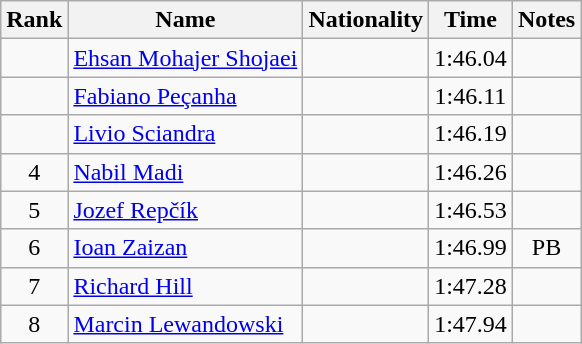<table class="wikitable sortable" style="text-align:center">
<tr>
<th>Rank</th>
<th>Name</th>
<th>Nationality</th>
<th>Time</th>
<th>Notes</th>
</tr>
<tr>
<td></td>
<td align=left><a href='#'>Ehsan Mohajer Shojaei</a></td>
<td align=left></td>
<td>1:46.04</td>
<td></td>
</tr>
<tr>
<td></td>
<td align=left><a href='#'>Fabiano Peçanha</a></td>
<td align=left></td>
<td>1:46.11</td>
<td></td>
</tr>
<tr>
<td></td>
<td align=left><a href='#'>Livio Sciandra</a></td>
<td align=left></td>
<td>1:46.19</td>
<td></td>
</tr>
<tr>
<td>4</td>
<td align=left><a href='#'>Nabil Madi</a></td>
<td align=left></td>
<td>1:46.26</td>
<td></td>
</tr>
<tr>
<td>5</td>
<td align=left><a href='#'>Jozef Repčík</a></td>
<td align=left></td>
<td>1:46.53</td>
<td></td>
</tr>
<tr>
<td>6</td>
<td align=left><a href='#'>Ioan Zaizan</a></td>
<td align=left></td>
<td>1:46.99</td>
<td>PB</td>
</tr>
<tr>
<td>7</td>
<td align=left><a href='#'>Richard Hill</a></td>
<td align=left></td>
<td>1:47.28</td>
<td></td>
</tr>
<tr>
<td>8</td>
<td align=left><a href='#'>Marcin Lewandowski</a></td>
<td align=left></td>
<td>1:47.94</td>
<td></td>
</tr>
</table>
